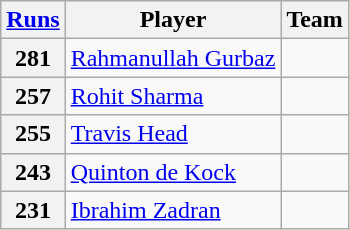<table class="wikitable">
<tr>
<th scope=col><a href='#'>Runs</a></th>
<th scope=col>Player</th>
<th scope=col>Team</th>
</tr>
<tr>
<th scope=row>281</th>
<td><a href='#'>Rahmanullah Gurbaz</a></td>
<td></td>
</tr>
<tr>
<th scope=row>257</th>
<td><a href='#'>Rohit Sharma</a></td>
<td></td>
</tr>
<tr>
<th scope=row>255</th>
<td><a href='#'>Travis Head</a></td>
<td></td>
</tr>
<tr>
<th scope=row>243</th>
<td><a href='#'>Quinton de Kock</a></td>
<td></td>
</tr>
<tr>
<th scope=row>231</th>
<td><a href='#'>Ibrahim Zadran</a></td>
<td></td>
</tr>
</table>
